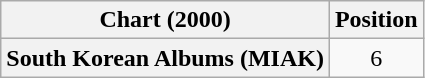<table class="wikitable plainrowheaders">
<tr>
<th scope="col">Chart (2000)</th>
<th scope="col">Position</th>
</tr>
<tr>
<th scope="row">South Korean Albums (MIAK)</th>
<td align="center">6</td>
</tr>
</table>
